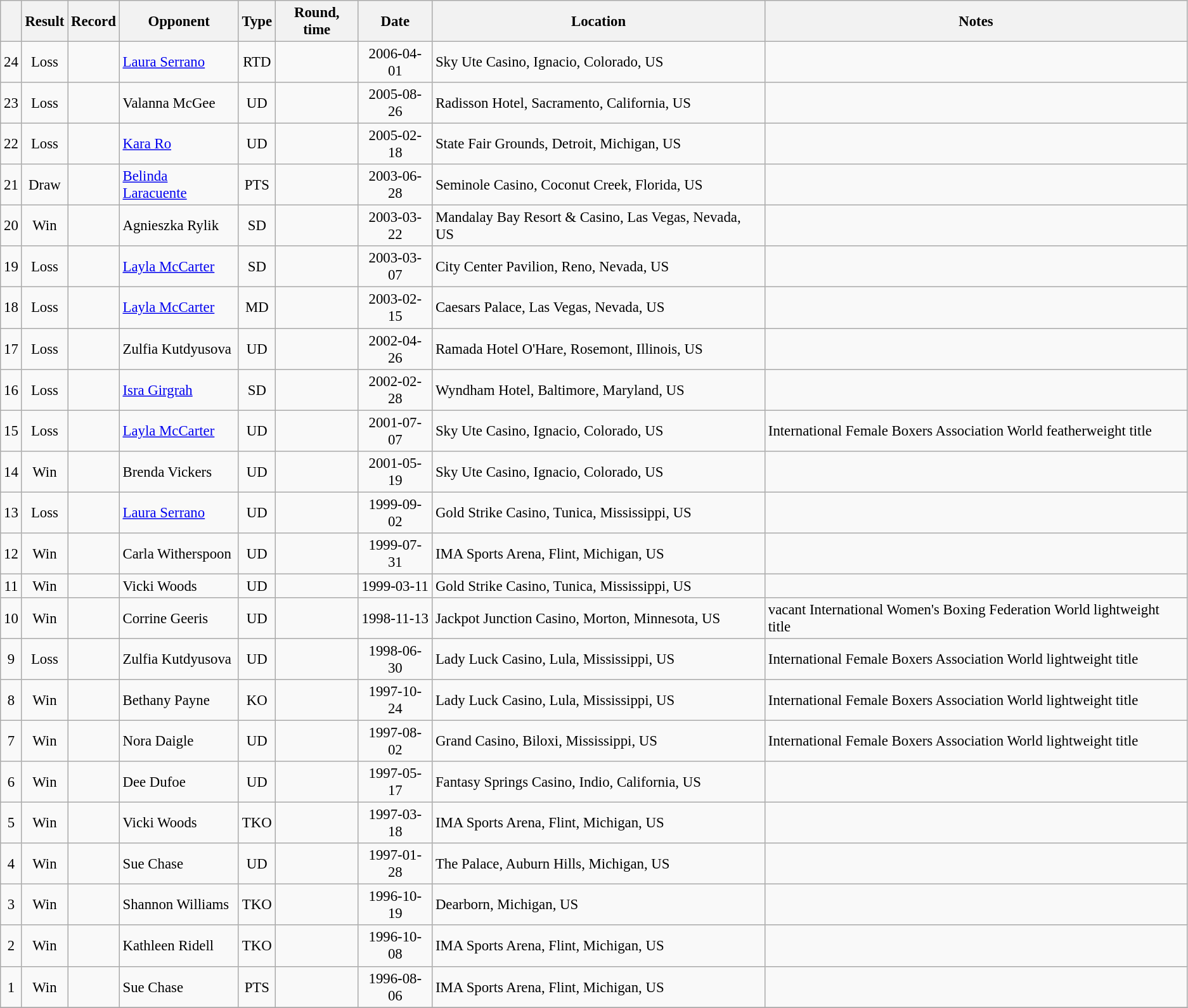<table class="wikitable" style="text-align:center; font-size:95%">
<tr>
<th></th>
<th>Result</th>
<th>Record</th>
<th>Opponent</th>
<th>Type</th>
<th>Round, time</th>
<th>Date</th>
<th>Location</th>
<th>Notes</th>
</tr>
<tr>
<td>24</td>
<td>Loss</td>
<td></td>
<td style="text-align:left;"> <a href='#'>Laura Serrano</a></td>
<td>RTD</td>
<td></td>
<td>2006-04-01</td>
<td style="text-align:left;">Sky Ute Casino, Ignacio, Colorado, US</td>
<td style="text-align:left;"></td>
</tr>
<tr>
<td>23</td>
<td>Loss</td>
<td></td>
<td style="text-align:left;"> Valanna McGee</td>
<td>UD</td>
<td></td>
<td>2005-08-26</td>
<td style="text-align:left;">Radisson Hotel, Sacramento, California, US</td>
<td style="text-align:left;"></td>
</tr>
<tr>
<td>22</td>
<td>Loss</td>
<td></td>
<td style="text-align:left;"> <a href='#'>Kara Ro</a></td>
<td>UD</td>
<td></td>
<td>2005-02-18</td>
<td style="text-align:left;">State Fair Grounds, Detroit, Michigan, US</td>
<td style="text-align:left;"></td>
</tr>
<tr>
<td>21</td>
<td>Draw</td>
<td></td>
<td style="text-align:left;"> <a href='#'>Belinda Laracuente</a></td>
<td>PTS</td>
<td></td>
<td>2003-06-28</td>
<td style="text-align:left;">Seminole Casino, Coconut Creek, Florida, US</td>
<td style="text-align:left;"></td>
</tr>
<tr>
<td>20</td>
<td>Win</td>
<td></td>
<td style="text-align:left;"> Agnieszka Rylik</td>
<td>SD</td>
<td></td>
<td>2003-03-22</td>
<td style="text-align:left;">Mandalay Bay Resort & Casino, Las Vegas, Nevada, US</td>
<td style="text-align:left;"></td>
</tr>
<tr>
<td>19</td>
<td>Loss</td>
<td></td>
<td style="text-align:left;"> <a href='#'>Layla McCarter</a></td>
<td>SD</td>
<td></td>
<td>2003-03-07</td>
<td style="text-align:left;">City Center Pavilion, Reno, Nevada, US</td>
<td style="text-align:left;"></td>
</tr>
<tr>
<td>18</td>
<td>Loss</td>
<td></td>
<td style="text-align:left;"> <a href='#'>Layla McCarter</a></td>
<td>MD</td>
<td></td>
<td>2003-02-15</td>
<td style="text-align:left;">Caesars Palace, Las Vegas, Nevada, US</td>
<td style="text-align:left;"></td>
</tr>
<tr>
<td>17</td>
<td>Loss</td>
<td></td>
<td style="text-align:left;"> Zulfia Kutdyusova</td>
<td>UD</td>
<td></td>
<td>2002-04-26</td>
<td style="text-align:left;">Ramada Hotel O'Hare, Rosemont, Illinois, US</td>
<td style="text-align:left;"></td>
</tr>
<tr>
<td>16</td>
<td>Loss</td>
<td></td>
<td style="text-align:left;"> <a href='#'>Isra Girgrah</a></td>
<td>SD</td>
<td></td>
<td>2002-02-28</td>
<td style="text-align:left;">Wyndham Hotel, Baltimore, Maryland, US</td>
<td style="text-align:left;"></td>
</tr>
<tr>
<td>15</td>
<td>Loss</td>
<td></td>
<td style="text-align:left;"> <a href='#'>Layla McCarter</a></td>
<td>UD</td>
<td></td>
<td>2001-07-07</td>
<td style="text-align:left;">Sky Ute Casino, Ignacio, Colorado, US</td>
<td style="text-align:left;">International Female Boxers Association World featherweight title</td>
</tr>
<tr>
<td>14</td>
<td>Win</td>
<td></td>
<td style="text-align:left;"> Brenda Vickers</td>
<td>UD</td>
<td></td>
<td>2001-05-19</td>
<td style="text-align:left;">Sky Ute Casino, Ignacio, Colorado, US</td>
<td style="text-align:left;"></td>
</tr>
<tr>
<td>13</td>
<td>Loss</td>
<td></td>
<td style="text-align:left;"> <a href='#'>Laura Serrano</a></td>
<td>UD</td>
<td></td>
<td>1999-09-02</td>
<td style="text-align:left;">Gold Strike Casino, Tunica, Mississippi, US</td>
<td style="text-align:left;"></td>
</tr>
<tr>
<td>12</td>
<td>Win</td>
<td></td>
<td style="text-align:left;"> Carla Witherspoon</td>
<td>UD</td>
<td></td>
<td>1999-07-31</td>
<td style="text-align:left;">IMA Sports Arena, Flint, Michigan, US</td>
<td style="text-align:left;"></td>
</tr>
<tr>
<td>11</td>
<td>Win</td>
<td></td>
<td style="text-align:left;"> Vicki Woods</td>
<td>UD</td>
<td></td>
<td>1999-03-11</td>
<td style="text-align:left;">Gold Strike Casino, Tunica, Mississippi, US</td>
<td style="text-align:left;"></td>
</tr>
<tr>
<td>10</td>
<td>Win</td>
<td></td>
<td style="text-align:left;">Corrine Geeris</td>
<td>UD</td>
<td></td>
<td>1998-11-13</td>
<td style="text-align:left;">Jackpot Junction Casino, Morton, Minnesota, US</td>
<td style="text-align:left;">vacant International Women's Boxing Federation World lightweight title</td>
</tr>
<tr>
<td>9</td>
<td>Loss</td>
<td></td>
<td style="text-align:left;">Zulfia Kutdyusova</td>
<td>UD</td>
<td></td>
<td>1998-06-30</td>
<td style="text-align:left;">Lady Luck Casino, Lula, Mississippi, US</td>
<td style="text-align:left;">International Female Boxers Association World lightweight title</td>
</tr>
<tr>
<td>8</td>
<td>Win</td>
<td></td>
<td style="text-align:left;">Bethany Payne</td>
<td>KO</td>
<td></td>
<td>1997-10-24</td>
<td style="text-align:left;">Lady Luck Casino, Lula, Mississippi, US</td>
<td style="text-align:left;">International Female Boxers Association World lightweight title</td>
</tr>
<tr>
<td>7</td>
<td>Win</td>
<td></td>
<td style="text-align:left;">Nora Daigle</td>
<td>UD</td>
<td></td>
<td>1997-08-02</td>
<td style="text-align:left;">Grand Casino, Biloxi, Mississippi, US</td>
<td style="text-align:left;">International Female Boxers Association World lightweight title</td>
</tr>
<tr>
<td>6</td>
<td>Win</td>
<td></td>
<td style="text-align:left;">Dee Dufoe</td>
<td>UD</td>
<td></td>
<td>1997-05-17</td>
<td style="text-align:left;">Fantasy Springs Casino, Indio, California, US</td>
<td style="text-align:left;"></td>
</tr>
<tr>
<td>5</td>
<td>Win</td>
<td></td>
<td style="text-align:left;">Vicki Woods</td>
<td>TKO</td>
<td></td>
<td>1997-03-18</td>
<td style="text-align:left;">IMA Sports Arena, Flint, Michigan, US</td>
<td style="text-align:left;"></td>
</tr>
<tr>
<td>4</td>
<td>Win</td>
<td></td>
<td style="text-align:left;">Sue Chase</td>
<td>UD</td>
<td></td>
<td>1997-01-28</td>
<td style="text-align:left;">The Palace, Auburn Hills, Michigan, US</td>
<td style="text-align:left;"></td>
</tr>
<tr>
<td>3</td>
<td>Win</td>
<td></td>
<td style="text-align:left;">Shannon Williams</td>
<td>TKO</td>
<td></td>
<td>1996-10-19</td>
<td style="text-align:left;">Dearborn, Michigan, US</td>
<td style="text-align:left;"></td>
</tr>
<tr>
<td>2</td>
<td>Win</td>
<td></td>
<td style="text-align:left;">Kathleen Ridell</td>
<td>TKO</td>
<td></td>
<td>1996-10-08</td>
<td style="text-align:left;">IMA Sports Arena, Flint, Michigan, US</td>
<td style="text-align:left;"></td>
</tr>
<tr>
<td>1</td>
<td>Win</td>
<td></td>
<td style="text-align:left;">Sue Chase</td>
<td>PTS</td>
<td></td>
<td>1996-08-06</td>
<td style="text-align:left;">IMA Sports Arena, Flint, Michigan, US</td>
<td style="text-align:left;"></td>
</tr>
<tr>
</tr>
</table>
